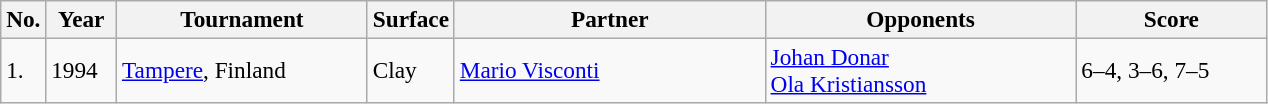<table class="sortable wikitable" style=font-size:97%>
<tr>
<th style="width:20px" class="unsortable">No.</th>
<th style="width:40px">Year</th>
<th style="width:160px">Tournament</th>
<th style="width:50px">Surface</th>
<th style="width:200px">Partner</th>
<th style="width:200px">Opponents</th>
<th style="width:120px" class="unsortable">Score</th>
</tr>
<tr>
<td>1.</td>
<td>1994</td>
<td><a href='#'>Tampere</a>, Finland</td>
<td>Clay</td>
<td> <a href='#'>Mario Visconti</a></td>
<td> <a href='#'>Johan Donar</a><br> <a href='#'>Ola Kristiansson</a></td>
<td>6–4, 3–6, 7–5</td>
</tr>
</table>
